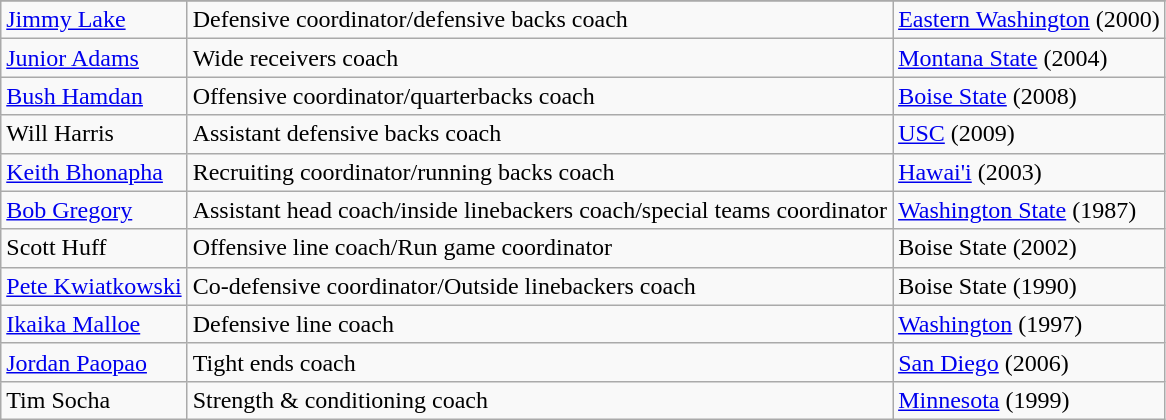<table class="wikitable">
<tr>
</tr>
<tr>
<td><a href='#'>Jimmy Lake</a></td>
<td>Defensive coordinator/defensive backs coach</td>
<td><a href='#'>Eastern Washington</a> (2000)</td>
</tr>
<tr>
<td><a href='#'>Junior Adams</a></td>
<td>Wide receivers coach</td>
<td><a href='#'>Montana State</a> (2004)</td>
</tr>
<tr>
<td><a href='#'>Bush Hamdan</a></td>
<td>Offensive coordinator/quarterbacks coach</td>
<td><a href='#'>Boise State</a> (2008)</td>
</tr>
<tr>
<td>Will Harris</td>
<td>Assistant defensive backs coach</td>
<td><a href='#'>USC</a> (2009)</td>
</tr>
<tr>
<td><a href='#'>Keith Bhonapha</a></td>
<td>Recruiting coordinator/running backs coach</td>
<td><a href='#'>Hawai'i</a> (2003)</td>
</tr>
<tr>
<td><a href='#'>Bob Gregory</a></td>
<td>Assistant head coach/inside linebackers coach/special teams coordinator</td>
<td><a href='#'>Washington State</a> (1987)</td>
</tr>
<tr>
<td>Scott Huff</td>
<td>Offensive line coach/Run game coordinator</td>
<td>Boise State (2002)</td>
</tr>
<tr>
<td><a href='#'>Pete Kwiatkowski</a></td>
<td>Co-defensive coordinator/Outside linebackers coach</td>
<td>Boise State (1990)</td>
</tr>
<tr>
<td><a href='#'>Ikaika Malloe</a></td>
<td>Defensive line coach</td>
<td><a href='#'>Washington</a> (1997)</td>
</tr>
<tr>
<td><a href='#'>Jordan Paopao</a></td>
<td>Tight ends coach</td>
<td><a href='#'>San Diego</a> (2006)</td>
</tr>
<tr>
<td>Tim Socha</td>
<td>Strength & conditioning coach</td>
<td><a href='#'>Minnesota</a> (1999)</td>
</tr>
</table>
